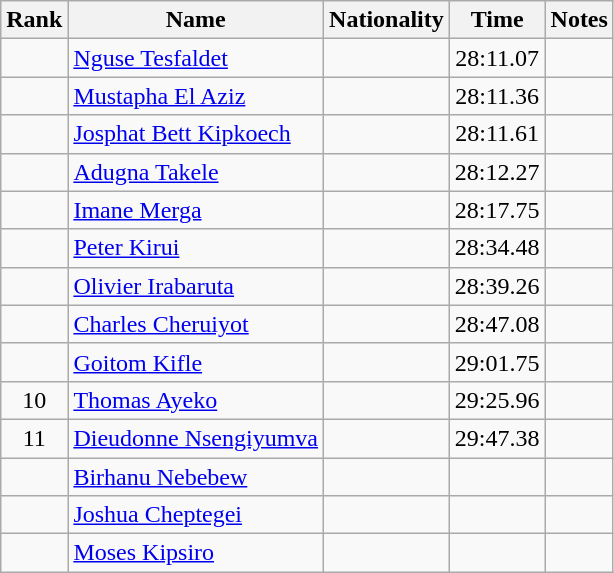<table class="wikitable sortable" style="text-align:center">
<tr>
<th>Rank</th>
<th>Name</th>
<th>Nationality</th>
<th>Time</th>
<th>Notes</th>
</tr>
<tr>
<td></td>
<td align=left><a href='#'>Nguse Tesfaldet</a></td>
<td align=left></td>
<td>28:11.07</td>
<td></td>
</tr>
<tr>
<td></td>
<td align=left><a href='#'>Mustapha El Aziz</a></td>
<td align=left></td>
<td>28:11.36</td>
<td></td>
</tr>
<tr>
<td></td>
<td align=left><a href='#'>Josphat Bett Kipkoech</a></td>
<td align=left></td>
<td>28:11.61</td>
<td></td>
</tr>
<tr>
<td></td>
<td align=left><a href='#'>Adugna Takele</a></td>
<td align=left></td>
<td>28:12.27</td>
<td></td>
</tr>
<tr>
<td></td>
<td align=left><a href='#'>Imane Merga</a></td>
<td align=left></td>
<td>28:17.75</td>
<td></td>
</tr>
<tr>
<td></td>
<td align=left><a href='#'>Peter Kirui</a></td>
<td align=left></td>
<td>28:34.48</td>
<td></td>
</tr>
<tr>
<td></td>
<td align=left><a href='#'>Olivier Irabaruta</a></td>
<td align=left></td>
<td>28:39.26</td>
<td></td>
</tr>
<tr>
<td></td>
<td align=left><a href='#'>Charles Cheruiyot</a></td>
<td align=left></td>
<td>28:47.08</td>
<td></td>
</tr>
<tr>
<td></td>
<td align=left><a href='#'>Goitom Kifle</a></td>
<td align=left></td>
<td>29:01.75</td>
<td></td>
</tr>
<tr>
<td>10</td>
<td align=left><a href='#'>Thomas Ayeko</a></td>
<td align=left></td>
<td>29:25.96</td>
<td></td>
</tr>
<tr>
<td>11</td>
<td align=left><a href='#'>Dieudonne Nsengiyumva</a></td>
<td align=left></td>
<td>29:47.38</td>
<td></td>
</tr>
<tr>
<td></td>
<td align=left><a href='#'>Birhanu Nebebew</a></td>
<td align=left></td>
<td></td>
<td></td>
</tr>
<tr>
<td></td>
<td align=left><a href='#'>Joshua Cheptegei</a></td>
<td align=left></td>
<td></td>
<td></td>
</tr>
<tr>
<td></td>
<td align=left><a href='#'>Moses Kipsiro</a></td>
<td align=left></td>
<td></td>
<td></td>
</tr>
</table>
